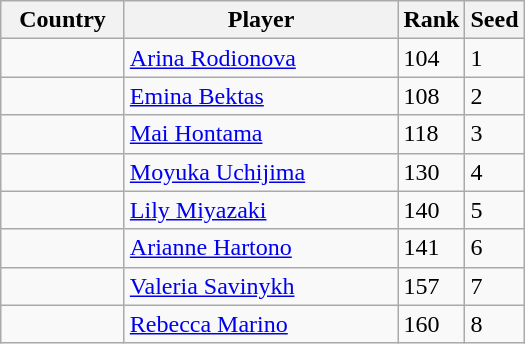<table class="wikitable">
<tr>
<th width="75">Country</th>
<th width="175">Player</th>
<th>Rank</th>
<th>Seed</th>
</tr>
<tr>
<td></td>
<td><a href='#'>Arina Rodionova</a></td>
<td>104</td>
<td>1</td>
</tr>
<tr>
<td></td>
<td><a href='#'>Emina Bektas</a></td>
<td>108</td>
<td>2</td>
</tr>
<tr>
<td></td>
<td><a href='#'>Mai Hontama</a></td>
<td>118</td>
<td>3</td>
</tr>
<tr>
<td></td>
<td><a href='#'>Moyuka Uchijima</a></td>
<td>130</td>
<td>4</td>
</tr>
<tr>
<td></td>
<td><a href='#'>Lily Miyazaki</a></td>
<td>140</td>
<td>5</td>
</tr>
<tr>
<td></td>
<td><a href='#'>Arianne Hartono</a></td>
<td>141</td>
<td>6</td>
</tr>
<tr>
<td></td>
<td><a href='#'>Valeria Savinykh</a></td>
<td>157</td>
<td>7</td>
</tr>
<tr>
<td></td>
<td><a href='#'>Rebecca Marino</a></td>
<td>160</td>
<td>8</td>
</tr>
</table>
